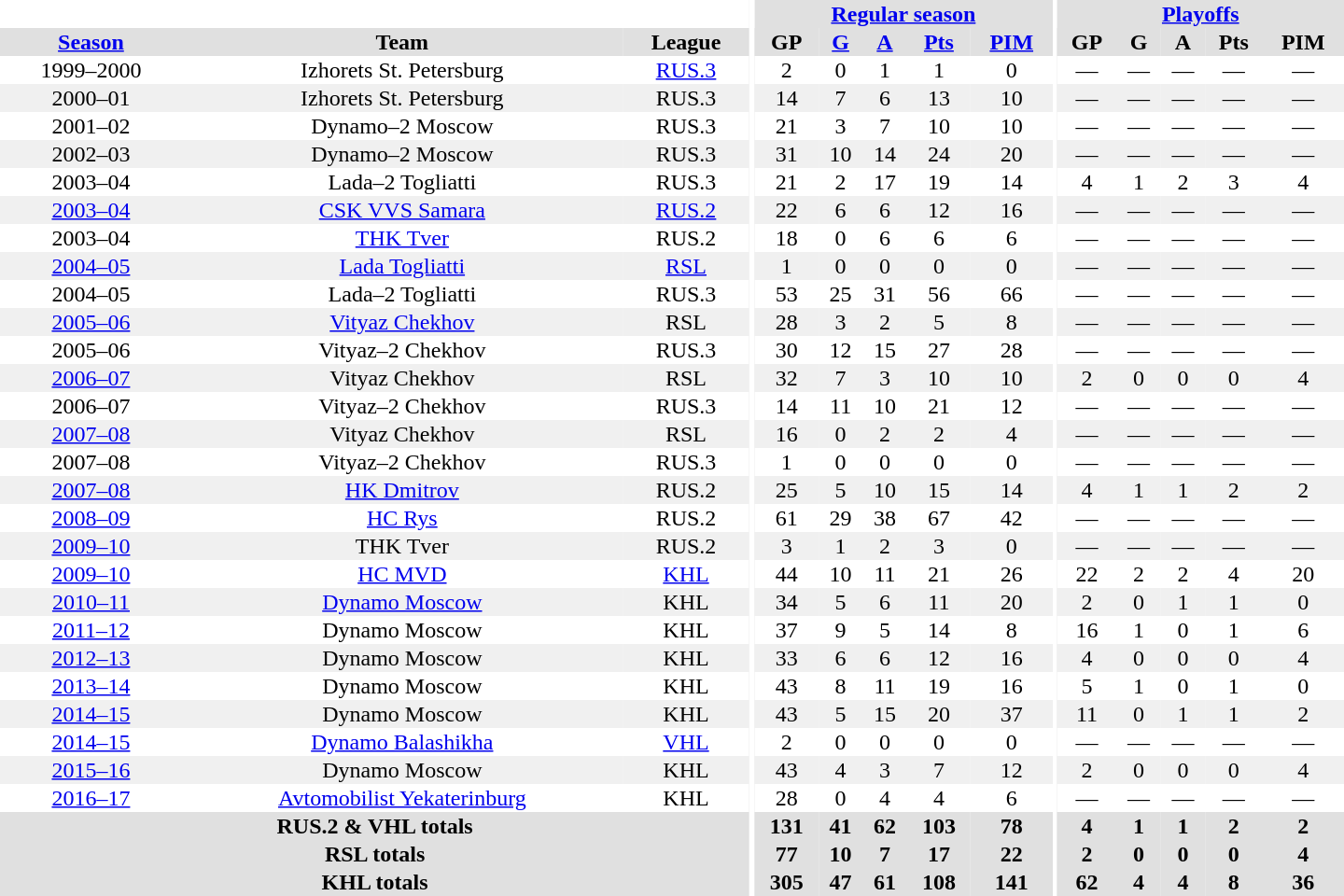<table border="0" cellpadding="1" cellspacing="0" style="text-align:center; width:60em">
<tr bgcolor="#e0e0e0">
<th colspan="3" bgcolor="#ffffff"></th>
<th rowspan="99" bgcolor="#ffffff"></th>
<th colspan="5"><a href='#'>Regular season</a></th>
<th rowspan="99" bgcolor="#ffffff"></th>
<th colspan="5"><a href='#'>Playoffs</a></th>
</tr>
<tr bgcolor="#e0e0e0">
<th><a href='#'>Season</a></th>
<th>Team</th>
<th>League</th>
<th>GP</th>
<th><a href='#'>G</a></th>
<th><a href='#'>A</a></th>
<th><a href='#'>Pts</a></th>
<th><a href='#'>PIM</a></th>
<th>GP</th>
<th>G</th>
<th>A</th>
<th>Pts</th>
<th>PIM</th>
</tr>
<tr>
<td>1999–2000</td>
<td>Izhorets St. Petersburg</td>
<td><a href='#'>RUS.3</a></td>
<td>2</td>
<td>0</td>
<td>1</td>
<td>1</td>
<td>0</td>
<td>—</td>
<td>—</td>
<td>—</td>
<td>—</td>
<td>—</td>
</tr>
<tr bgcolor="#f0f0f0">
<td>2000–01</td>
<td>Izhorets St. Petersburg</td>
<td>RUS.3</td>
<td>14</td>
<td>7</td>
<td>6</td>
<td>13</td>
<td>10</td>
<td>—</td>
<td>—</td>
<td>—</td>
<td>—</td>
<td>—</td>
</tr>
<tr>
<td>2001–02</td>
<td>Dynamo–2 Moscow</td>
<td>RUS.3</td>
<td>21</td>
<td>3</td>
<td>7</td>
<td>10</td>
<td>10</td>
<td>—</td>
<td>—</td>
<td>—</td>
<td>—</td>
<td>—</td>
</tr>
<tr bgcolor="#f0f0f0">
<td>2002–03</td>
<td>Dynamo–2 Moscow</td>
<td>RUS.3</td>
<td>31</td>
<td>10</td>
<td>14</td>
<td>24</td>
<td>20</td>
<td>—</td>
<td>—</td>
<td>—</td>
<td>—</td>
<td>—</td>
</tr>
<tr>
<td>2003–04</td>
<td>Lada–2 Togliatti</td>
<td>RUS.3</td>
<td>21</td>
<td>2</td>
<td>17</td>
<td>19</td>
<td>14</td>
<td>4</td>
<td>1</td>
<td>2</td>
<td>3</td>
<td>4</td>
</tr>
<tr bgcolor="#f0f0f0">
<td><a href='#'>2003–04</a></td>
<td><a href='#'>CSK VVS Samara</a></td>
<td><a href='#'>RUS.2</a></td>
<td>22</td>
<td>6</td>
<td>6</td>
<td>12</td>
<td>16</td>
<td>—</td>
<td>—</td>
<td>—</td>
<td>—</td>
<td>—</td>
</tr>
<tr>
<td>2003–04</td>
<td><a href='#'>THK Tver</a></td>
<td>RUS.2</td>
<td>18</td>
<td>0</td>
<td>6</td>
<td>6</td>
<td>6</td>
<td>—</td>
<td>—</td>
<td>—</td>
<td>—</td>
<td>—</td>
</tr>
<tr bgcolor="#f0f0f0">
<td><a href='#'>2004–05</a></td>
<td><a href='#'>Lada Togliatti</a></td>
<td><a href='#'>RSL</a></td>
<td>1</td>
<td>0</td>
<td>0</td>
<td>0</td>
<td>0</td>
<td>—</td>
<td>—</td>
<td>—</td>
<td>—</td>
<td>—</td>
</tr>
<tr>
<td>2004–05</td>
<td>Lada–2 Togliatti</td>
<td>RUS.3</td>
<td>53</td>
<td>25</td>
<td>31</td>
<td>56</td>
<td>66</td>
<td>—</td>
<td>—</td>
<td>—</td>
<td>—</td>
<td>—</td>
</tr>
<tr bgcolor="#f0f0f0">
<td><a href='#'>2005–06</a></td>
<td><a href='#'>Vityaz Chekhov</a></td>
<td>RSL</td>
<td>28</td>
<td>3</td>
<td>2</td>
<td>5</td>
<td>8</td>
<td>—</td>
<td>—</td>
<td>—</td>
<td>—</td>
<td>—</td>
</tr>
<tr>
<td>2005–06</td>
<td>Vityaz–2 Chekhov</td>
<td>RUS.3</td>
<td>30</td>
<td>12</td>
<td>15</td>
<td>27</td>
<td>28</td>
<td>—</td>
<td>—</td>
<td>—</td>
<td>—</td>
<td>—</td>
</tr>
<tr bgcolor="#f0f0f0">
<td><a href='#'>2006–07</a></td>
<td>Vityaz Chekhov</td>
<td>RSL</td>
<td>32</td>
<td>7</td>
<td>3</td>
<td>10</td>
<td>10</td>
<td>2</td>
<td>0</td>
<td>0</td>
<td>0</td>
<td>4</td>
</tr>
<tr>
<td>2006–07</td>
<td>Vityaz–2 Chekhov</td>
<td>RUS.3</td>
<td>14</td>
<td>11</td>
<td>10</td>
<td>21</td>
<td>12</td>
<td>—</td>
<td>—</td>
<td>—</td>
<td>—</td>
<td>—</td>
</tr>
<tr bgcolor="#f0f0f0">
<td><a href='#'>2007–08</a></td>
<td>Vityaz Chekhov</td>
<td>RSL</td>
<td>16</td>
<td>0</td>
<td>2</td>
<td>2</td>
<td>4</td>
<td>—</td>
<td>—</td>
<td>—</td>
<td>—</td>
<td>—</td>
</tr>
<tr>
<td>2007–08</td>
<td>Vityaz–2 Chekhov</td>
<td>RUS.3</td>
<td>1</td>
<td>0</td>
<td>0</td>
<td>0</td>
<td>0</td>
<td>—</td>
<td>—</td>
<td>—</td>
<td>—</td>
<td>—</td>
</tr>
<tr bgcolor="#f0f0f0">
<td><a href='#'>2007–08</a></td>
<td><a href='#'>HK Dmitrov</a></td>
<td>RUS.2</td>
<td>25</td>
<td>5</td>
<td>10</td>
<td>15</td>
<td>14</td>
<td>4</td>
<td>1</td>
<td>1</td>
<td>2</td>
<td>2</td>
</tr>
<tr>
<td><a href='#'>2008–09</a></td>
<td><a href='#'>HC Rys</a></td>
<td>RUS.2</td>
<td>61</td>
<td>29</td>
<td>38</td>
<td>67</td>
<td>42</td>
<td>—</td>
<td>—</td>
<td>—</td>
<td>—</td>
<td>—</td>
</tr>
<tr bgcolor="#f0f0f0">
<td><a href='#'>2009–10</a></td>
<td>THK Tver</td>
<td>RUS.2</td>
<td>3</td>
<td>1</td>
<td>2</td>
<td>3</td>
<td>0</td>
<td>—</td>
<td>—</td>
<td>—</td>
<td>—</td>
<td>—</td>
</tr>
<tr>
<td><a href='#'>2009–10</a></td>
<td><a href='#'>HC MVD</a></td>
<td><a href='#'>KHL</a></td>
<td>44</td>
<td>10</td>
<td>11</td>
<td>21</td>
<td>26</td>
<td>22</td>
<td>2</td>
<td>2</td>
<td>4</td>
<td>20</td>
</tr>
<tr bgcolor="#f0f0f0">
<td><a href='#'>2010–11</a></td>
<td><a href='#'>Dynamo Moscow</a></td>
<td>KHL</td>
<td>34</td>
<td>5</td>
<td>6</td>
<td>11</td>
<td>20</td>
<td>2</td>
<td>0</td>
<td>1</td>
<td>1</td>
<td>0</td>
</tr>
<tr>
<td><a href='#'>2011–12</a></td>
<td>Dynamo Moscow</td>
<td>KHL</td>
<td>37</td>
<td>9</td>
<td>5</td>
<td>14</td>
<td>8</td>
<td>16</td>
<td>1</td>
<td>0</td>
<td>1</td>
<td>6</td>
</tr>
<tr bgcolor="#f0f0f0">
<td><a href='#'>2012–13</a></td>
<td>Dynamo Moscow</td>
<td>KHL</td>
<td>33</td>
<td>6</td>
<td>6</td>
<td>12</td>
<td>16</td>
<td>4</td>
<td>0</td>
<td>0</td>
<td>0</td>
<td>4</td>
</tr>
<tr>
<td><a href='#'>2013–14</a></td>
<td>Dynamo Moscow</td>
<td>KHL</td>
<td>43</td>
<td>8</td>
<td>11</td>
<td>19</td>
<td>16</td>
<td>5</td>
<td>1</td>
<td>0</td>
<td>1</td>
<td>0</td>
</tr>
<tr bgcolor="#f0f0f0">
<td><a href='#'>2014–15</a></td>
<td>Dynamo Moscow</td>
<td>KHL</td>
<td>43</td>
<td>5</td>
<td>15</td>
<td>20</td>
<td>37</td>
<td>11</td>
<td>0</td>
<td>1</td>
<td>1</td>
<td>2</td>
</tr>
<tr>
<td><a href='#'>2014–15</a></td>
<td><a href='#'>Dynamo Balashikha</a></td>
<td><a href='#'>VHL</a></td>
<td>2</td>
<td>0</td>
<td>0</td>
<td>0</td>
<td>0</td>
<td>—</td>
<td>—</td>
<td>—</td>
<td>—</td>
<td>—</td>
</tr>
<tr bgcolor="#f0f0f0">
<td><a href='#'>2015–16</a></td>
<td>Dynamo Moscow</td>
<td>KHL</td>
<td>43</td>
<td>4</td>
<td>3</td>
<td>7</td>
<td>12</td>
<td>2</td>
<td>0</td>
<td>0</td>
<td>0</td>
<td>4</td>
</tr>
<tr>
<td><a href='#'>2016–17</a></td>
<td><a href='#'>Avtomobilist Yekaterinburg</a></td>
<td>KHL</td>
<td>28</td>
<td>0</td>
<td>4</td>
<td>4</td>
<td>6</td>
<td>—</td>
<td>—</td>
<td>—</td>
<td>—</td>
<td>—</td>
</tr>
<tr bgcolor="#e0e0e0">
<th colspan="3">RUS.2 & VHL totals</th>
<th>131</th>
<th>41</th>
<th>62</th>
<th>103</th>
<th>78</th>
<th>4</th>
<th>1</th>
<th>1</th>
<th>2</th>
<th>2</th>
</tr>
<tr bgcolor="#e0e0e0">
<th colspan="3">RSL totals</th>
<th>77</th>
<th>10</th>
<th>7</th>
<th>17</th>
<th>22</th>
<th>2</th>
<th>0</th>
<th>0</th>
<th>0</th>
<th>4</th>
</tr>
<tr bgcolor="#e0e0e0">
<th colspan="3">KHL totals</th>
<th>305</th>
<th>47</th>
<th>61</th>
<th>108</th>
<th>141</th>
<th>62</th>
<th>4</th>
<th>4</th>
<th>8</th>
<th>36</th>
</tr>
</table>
